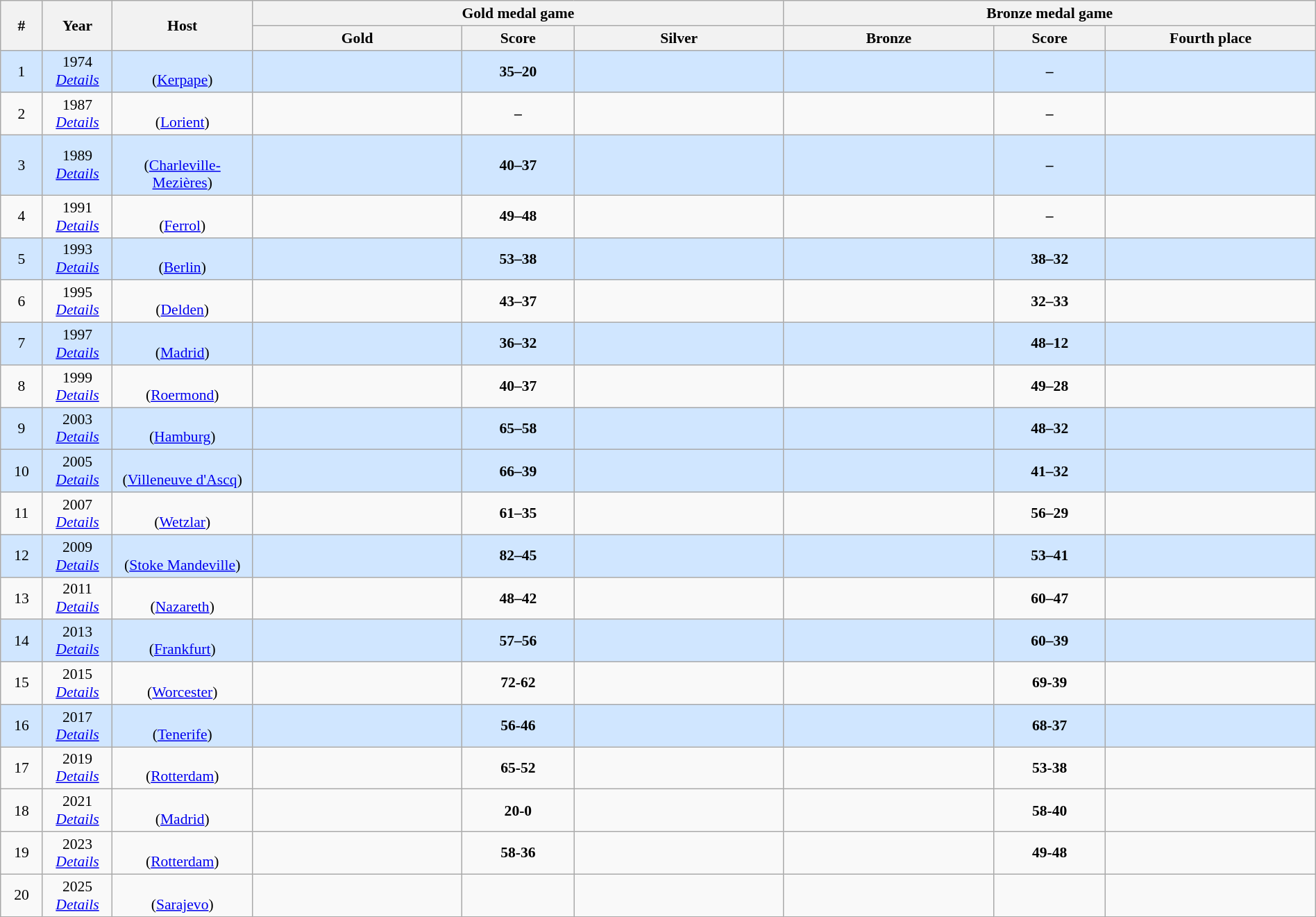<table class=wikitable style="text-align:center; font-size:90%; width:100%">
<tr>
<th rowspan=2 width=3%>#</th>
<th rowspan=2 width=5%>Year</th>
<th rowspan=2 width=10%>Host</th>
<th colspan=3>Gold medal game</th>
<th colspan=3>Bronze medal game</th>
</tr>
<tr>
<th width=15%>Gold</th>
<th width=8%>Score</th>
<th width=15%>Silver</th>
<th width=15%>Bronze</th>
<th width=8%>Score</th>
<th width=15%>Fourth place</th>
</tr>
<tr style="background:#D0E6FF;">
<td>1</td>
<td>1974 <br> <em><a href='#'>Details</a></em></td>
<td><br> (<a href='#'>Kerpape</a>)</td>
<td></td>
<td><strong>35–20</strong></td>
<td></td>
<td></td>
<td><strong>–</strong></td>
<td></td>
</tr>
<tr>
<td>2</td>
<td>1987 <br> <em><a href='#'>Details</a></em></td>
<td><br> (<a href='#'>Lorient</a>)</td>
<td></td>
<td><strong>–</strong></td>
<td></td>
<td></td>
<td><strong>–</strong></td>
<td></td>
</tr>
<tr style="background:#D0E6FF;">
<td>3</td>
<td>1989 <br> <em><a href='#'>Details</a></em></td>
<td><br> (<a href='#'>Charleville-Mezières</a>)</td>
<td></td>
<td><strong>40–37</strong></td>
<td></td>
<td></td>
<td><strong>–</strong></td>
<td></td>
</tr>
<tr>
<td>4</td>
<td>1991 <br> <em><a href='#'>Details</a></em></td>
<td><br> (<a href='#'>Ferrol</a>)</td>
<td></td>
<td><strong>49–48</strong></td>
<td></td>
<td></td>
<td><strong>–</strong></td>
<td></td>
</tr>
<tr style="background:#D0E6FF;">
<td>5</td>
<td>1993 <br> <em><a href='#'>Details</a></em></td>
<td><br> (<a href='#'>Berlin</a>)</td>
<td></td>
<td><strong>53–38</strong></td>
<td></td>
<td></td>
<td><strong>38–32</strong></td>
<td></td>
</tr>
<tr>
<td>6</td>
<td>1995 <br> <em><a href='#'>Details</a></em></td>
<td><br> (<a href='#'>Delden</a>)</td>
<td></td>
<td><strong>43–37</strong></td>
<td></td>
<td></td>
<td><strong>32–33</strong></td>
<td></td>
</tr>
<tr style="background:#D0E6FF;">
<td>7</td>
<td>1997 <br> <em><a href='#'>Details</a></em></td>
<td><br> (<a href='#'>Madrid</a>)</td>
<td></td>
<td><strong>36–32</strong></td>
<td></td>
<td></td>
<td><strong>48–12</strong></td>
<td></td>
</tr>
<tr>
<td>8</td>
<td>1999 <br> <em><a href='#'>Details</a></em></td>
<td><br> (<a href='#'>Roermond</a>)</td>
<td></td>
<td><strong>40–37</strong></td>
<td></td>
<td></td>
<td><strong>49–28</strong></td>
<td></td>
</tr>
<tr style="background:#D0E6FF;">
<td>9</td>
<td>2003 <br> <em><a href='#'>Details</a></em></td>
<td><br> (<a href='#'>Hamburg</a>)</td>
<td></td>
<td><strong>65–58</strong></td>
<td></td>
<td></td>
<td><strong>48–32</strong></td>
<td></td>
</tr>
<tr style="background:#D0E6FF;">
<td>10</td>
<td>2005 <br> <em><a href='#'>Details</a></em></td>
<td><br> (<a href='#'>Villeneuve d'Ascq</a>)</td>
<td></td>
<td><strong>66–39</strong></td>
<td></td>
<td></td>
<td><strong>41–32</strong></td>
<td></td>
</tr>
<tr>
<td>11</td>
<td>2007 <br> <em><a href='#'>Details</a></em></td>
<td><br> (<a href='#'>Wetzlar</a>)</td>
<td></td>
<td><strong>61–35</strong></td>
<td></td>
<td></td>
<td><strong>56–29</strong></td>
<td></td>
</tr>
<tr style="background:#D0E6FF;">
<td>12</td>
<td>2009 <br> <em><a href='#'>Details</a></em></td>
<td><br> (<a href='#'>Stoke Mandeville</a>)</td>
<td></td>
<td><strong>82–45</strong></td>
<td></td>
<td></td>
<td><strong>53–41</strong></td>
<td></td>
</tr>
<tr>
<td>13</td>
<td>2011 <br> <em><a href='#'>Details</a></em></td>
<td><br> (<a href='#'>Nazareth</a>)</td>
<td></td>
<td><strong>48–42</strong></td>
<td></td>
<td></td>
<td><strong>60–47</strong></td>
<td></td>
</tr>
<tr style="background:#D0E6FF;">
<td>14</td>
<td>2013 <br> <em><a href='#'>Details</a></em></td>
<td><br> (<a href='#'>Frankfurt</a>)</td>
<td></td>
<td><strong>57–56</strong></td>
<td></td>
<td></td>
<td><strong>60–39</strong></td>
<td></td>
</tr>
<tr>
<td>15</td>
<td>2015 <br> <em><a href='#'>Details</a></em></td>
<td><br> (<a href='#'>Worcester</a>)</td>
<td></td>
<td><strong>72-62</strong></td>
<td></td>
<td></td>
<td><strong>69-39</strong></td>
<td></td>
</tr>
<tr style="background:#D0E6FF;">
<td>16</td>
<td>2017 <br> <em><a href='#'>Details</a></em></td>
<td><br> (<a href='#'>Tenerife</a>)</td>
<td></td>
<td><strong>56-46</strong></td>
<td></td>
<td></td>
<td><strong>68-37</strong></td>
<td></td>
</tr>
<tr>
<td>17</td>
<td>2019 <br> <em><a href='#'>Details</a></em></td>
<td><br> (<a href='#'>Rotterdam</a>)</td>
<td></td>
<td><strong>65-52</strong></td>
<td></td>
<td></td>
<td><strong>53-38</strong></td>
<td></td>
</tr>
<tr>
<td>18</td>
<td>2021 <br> <em><a href='#'>Details</a></em></td>
<td><br> (<a href='#'>Madrid</a>)</td>
<td></td>
<td><strong>20-0</strong></td>
<td></td>
<td></td>
<td><strong>58-40</strong></td>
<td></td>
</tr>
<tr>
<td>19</td>
<td>2023 <br> <em><a href='#'>Details</a></em></td>
<td><br> (<a href='#'>Rotterdam</a>)</td>
<td></td>
<td><strong>58-36</strong></td>
<td></td>
<td></td>
<td><strong>49-48</strong></td>
<td></td>
</tr>
<tr>
<td>20</td>
<td>2025 <br> <em><a href='#'>Details</a></em></td>
<td> <br> (<a href='#'>Sarajevo</a>)</td>
<td></td>
<td><strong> </strong></td>
<td></td>
<td></td>
<td><strong> </strong></td>
<td></td>
</tr>
</table>
